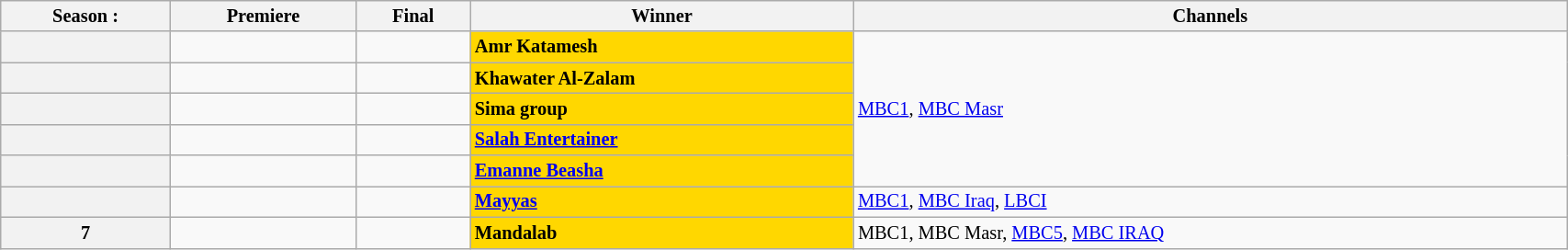<table class="wikitable"  style="font-size:85%; width:90%;">
<tr>
<th scope="col">Season :</th>
<th scope="col">Premiere</th>
<th scope="col">Final</th>
<th scope="col">Winner</th>
<th scope="col">Channels</th>
</tr>
<tr>
<th scope="row"></th>
<td></td>
<td></td>
<td style="background:gold;"><strong>Amr Katamesh</strong></td>
<td style="background:#White" rowspan="5"><a href='#'>MBC1</a>, <a href='#'>MBC Masr</a></td>
</tr>
<tr>
<th scope="row"></th>
<td></td>
<td></td>
<td style="background:gold;"><strong>Khawater Al-Zalam</strong></td>
</tr>
<tr>
<th scope="row"></th>
<td></td>
<td></td>
<td style="background:gold;"><strong>Sima group</strong></td>
</tr>
<tr>
<th scope="row"></th>
<td></td>
<td></td>
<td style="background:gold;"><strong><a href='#'>Salah Entertainer</a></strong></td>
</tr>
<tr>
<th scope="row"></th>
<td></td>
<td></td>
<td style="background:gold;"><strong><a href='#'>Emanne Beasha</a></strong></td>
</tr>
<tr>
<th scope="row"></th>
<td></td>
<td></td>
<td style="background:gold;"><strong><a href='#'>Mayyas</a></strong></td>
<td style="background:#White"><a href='#'>MBC1</a>, <a href='#'>MBC Iraq</a>, <a href='#'>LBCI</a></td>
</tr>
<tr>
<th>7</th>
<td></td>
<td></td>
<td style="background:gold;"><strong>Mandalab</strong></td>
<td>MBC1, MBC Masr, <a href='#'>MBC5</a>, <a href='#'>MBC IRAQ</a></td>
</tr>
</table>
